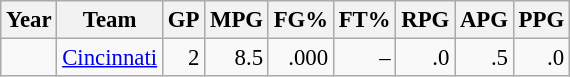<table class="wikitable sortable" style="font-size:95%; text-align:right;">
<tr>
<th>Year</th>
<th>Team</th>
<th>GP</th>
<th>MPG</th>
<th>FG%</th>
<th>FT%</th>
<th>RPG</th>
<th>APG</th>
<th>PPG</th>
</tr>
<tr>
<td style="text-align:left;"></td>
<td style="text-align:left;"><a href='#'>Cincinnati</a></td>
<td>2</td>
<td>8.5</td>
<td>.000</td>
<td>–</td>
<td>.0</td>
<td>.5</td>
<td>.0</td>
</tr>
</table>
